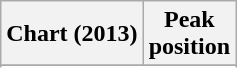<table class="wikitable sortable plainrowheaders" style="text-align:center">
<tr>
<th scope="col">Chart (2013)</th>
<th scope="col">Peak<br>position</th>
</tr>
<tr>
</tr>
<tr>
</tr>
<tr>
</tr>
<tr>
</tr>
<tr>
</tr>
</table>
